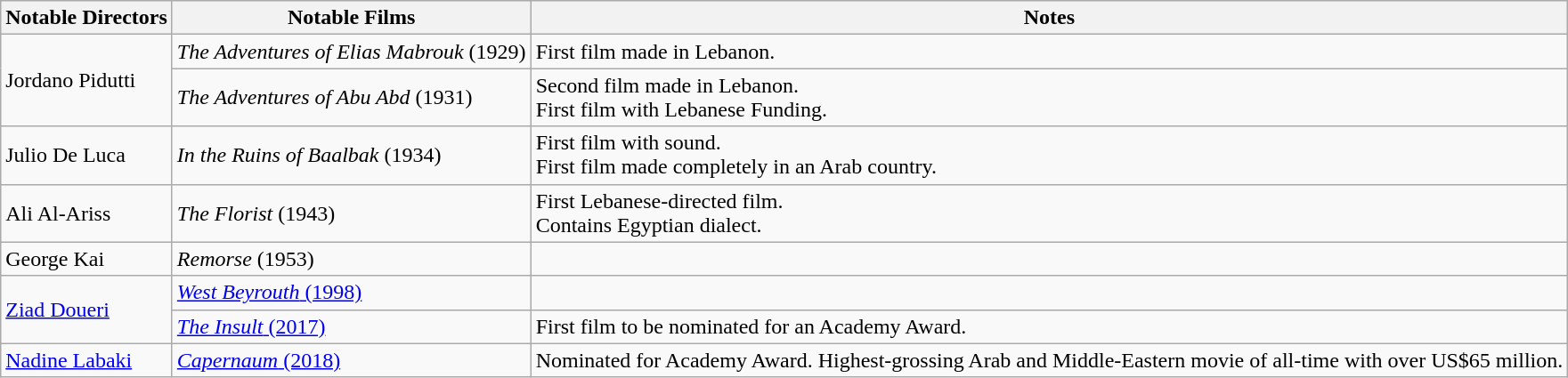<table class="wikitable">
<tr>
<th>Notable Directors</th>
<th>Notable Films</th>
<th>Notes</th>
</tr>
<tr>
<td rowspan="2">Jordano Pidutti</td>
<td><em>The Adventures of Elias Mabrouk</em> (1929)</td>
<td>First film made in Lebanon.</td>
</tr>
<tr>
<td><em>The Adventures of Abu Abd</em> (1931)</td>
<td>Second film made in Lebanon.<br>First film with Lebanese Funding.</td>
</tr>
<tr>
<td>Julio De Luca</td>
<td><em>In the Ruins of Baalbak</em> (1934)</td>
<td>First film with sound.<br>First film made completely in an Arab country.</td>
</tr>
<tr>
<td>Ali Al-Ariss</td>
<td><em>The Florist</em> (1943)</td>
<td>First Lebanese-directed film.<br>Contains Egyptian dialect.</td>
</tr>
<tr>
<td>George Kai</td>
<td><em>Remorse</em> (1953)</td>
<td></td>
</tr>
<tr>
<td rowspan="2"><a href='#'>Ziad Doueri</a></td>
<td><a href='#'><em>West Beyrouth</em> (1998)</a></td>
<td></td>
</tr>
<tr>
<td><a href='#'><em>The Insult</em> (2017)</a></td>
<td>First film to be nominated for an Academy Award.</td>
</tr>
<tr>
<td><a href='#'>Nadine Labaki</a></td>
<td><a href='#'><em>Capernaum</em> (2018)</a></td>
<td>Nominated for Academy Award. Highest-grossing Arab and Middle-Eastern movie of all-time with over US$65 million.</td>
</tr>
</table>
